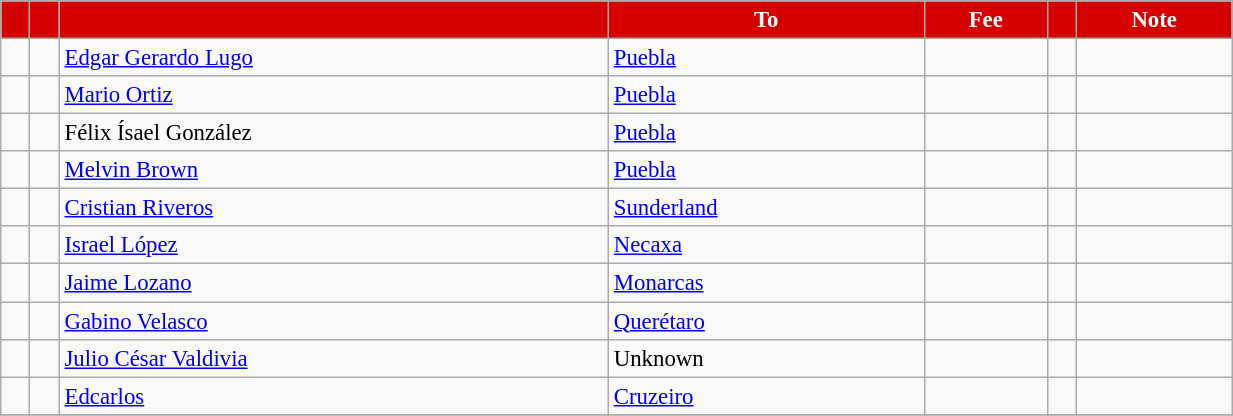<table class="wikitable sortable" style="width:65%; text-align:center; font-size:95%; text-align:left;">
<tr>
<th style="background: #d50000; color:white"></th>
<th style="background: #d50000; color:white"></th>
<th style="background: #d50000; color:white"></th>
<th style="background: #d50000; color:white">To</th>
<th style="background: #d50000; color:white">Fee</th>
<th style="background: #d50000; color:white"></th>
<th style="background: #d50000; color:white">Note</th>
</tr>
<tr>
<td></td>
<td></td>
<td><a href='#'>Edgar Gerardo Lugo</a></td>
<td> <a href='#'>Puebla</a></td>
<td></td>
<td></td>
<td></td>
</tr>
<tr>
<td></td>
<td></td>
<td><a href='#'>Mario Ortiz</a></td>
<td> <a href='#'>Puebla</a></td>
<td></td>
<td></td>
<td></td>
</tr>
<tr>
<td></td>
<td></td>
<td>Félix Ísael González</td>
<td> <a href='#'>Puebla</a></td>
<td></td>
<td></td>
<td></td>
</tr>
<tr>
<td></td>
<td></td>
<td><a href='#'>Melvin Brown</a></td>
<td> <a href='#'>Puebla</a></td>
<td></td>
<td></td>
<td></td>
</tr>
<tr>
<td></td>
<td></td>
<td><a href='#'>Cristian Riveros</a></td>
<td> <a href='#'>Sunderland</a></td>
<td></td>
<td></td>
<td></td>
</tr>
<tr>
<td></td>
<td></td>
<td><a href='#'>Israel López</a></td>
<td> <a href='#'>Necaxa</a></td>
<td></td>
<td></td>
<td></td>
</tr>
<tr>
<td></td>
<td></td>
<td><a href='#'>Jaime Lozano</a></td>
<td> <a href='#'>Monarcas</a></td>
<td></td>
<td></td>
<td></td>
</tr>
<tr>
<td></td>
<td></td>
<td><a href='#'>Gabino Velasco</a></td>
<td> <a href='#'>Querétaro</a></td>
<td></td>
<td></td>
<td></td>
</tr>
<tr>
<td></td>
<td></td>
<td><a href='#'>Julio César Valdivia</a></td>
<td>Unknown</td>
<td></td>
<td></td>
<td></td>
</tr>
<tr>
<td></td>
<td></td>
<td><a href='#'>Edcarlos</a></td>
<td><a href='#'>Cruzeiro</a></td>
<td></td>
<td></td>
<td></td>
</tr>
<tr>
</tr>
</table>
